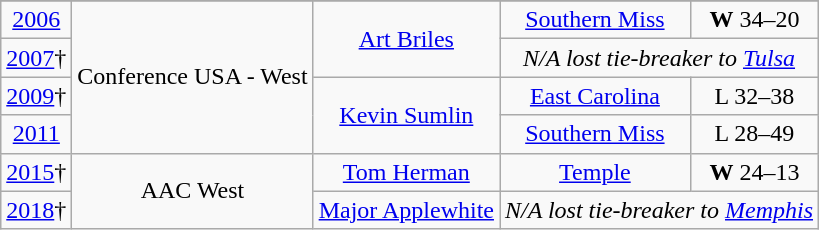<table class="wikitable" style="text-align:center">
<tr>
</tr>
<tr>
<td><a href='#'>2006</a></td>
<td rowspan="4">Conference USA - West</td>
<td rowspan="2"><a href='#'>Art Briles</a></td>
<td><a href='#'>Southern Miss</a></td>
<td><strong>W</strong> 34–20</td>
</tr>
<tr>
<td><a href='#'>2007</a>†</td>
<td colspan="2"><em>N/A lost tie-breaker to <a href='#'>Tulsa</a></em></td>
</tr>
<tr>
<td><a href='#'>2009</a>†</td>
<td rowspan="2"><a href='#'>Kevin Sumlin</a></td>
<td><a href='#'>East Carolina</a></td>
<td>L 32–38</td>
</tr>
<tr>
<td><a href='#'>2011</a></td>
<td><a href='#'>Southern Miss</a></td>
<td>L 28–49</td>
</tr>
<tr>
<td><a href='#'>2015</a>†</td>
<td rowspan="2">AAC West</td>
<td><a href='#'>Tom Herman</a></td>
<td><a href='#'>Temple</a></td>
<td><strong>W</strong> 24–13</td>
</tr>
<tr>
<td><a href='#'>2018</a>†</td>
<td><a href='#'>Major Applewhite</a></td>
<td colspan="2"><em>N/A lost tie-breaker to <a href='#'>Memphis</a></em></td>
</tr>
</table>
